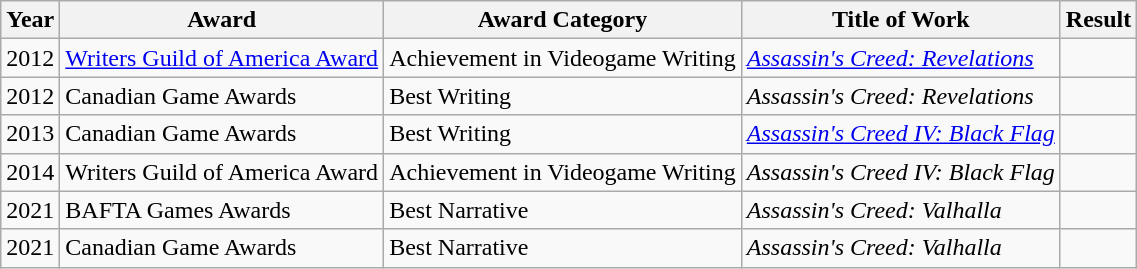<table class="wikitable">
<tr>
<th>Year</th>
<th>Award</th>
<th>Award Category</th>
<th>Title of Work</th>
<th>Result</th>
</tr>
<tr>
<td>2012</td>
<td><a href='#'>Writers Guild of America Award</a></td>
<td>Achievement in Videogame Writing</td>
<td><em><a href='#'>Assassin's Creed: Revelations</a></em></td>
<td></td>
</tr>
<tr>
<td>2012</td>
<td>Canadian Game Awards</td>
<td>Best Writing</td>
<td><em>Assassin's Creed: Revelations</em></td>
<td></td>
</tr>
<tr>
<td>2013</td>
<td>Canadian Game Awards</td>
<td>Best Writing</td>
<td><em><a href='#'>Assassin's Creed IV: Black Flag</a></em></td>
<td></td>
</tr>
<tr>
<td>2014</td>
<td>Writers Guild of America Award</td>
<td>Achievement in Videogame Writing</td>
<td><em>Assassin's Creed IV: Black Flag</em></td>
<td></td>
</tr>
<tr>
<td>2021</td>
<td>BAFTA Games Awards</td>
<td>Best Narrative</td>
<td><em>Assassin's Creed: Valhalla</em></td>
<td></td>
</tr>
<tr>
<td>2021</td>
<td>Canadian Game Awards</td>
<td>Best Narrative</td>
<td><em>Assassin's Creed: Valhalla</em></td>
<td></td>
</tr>
</table>
